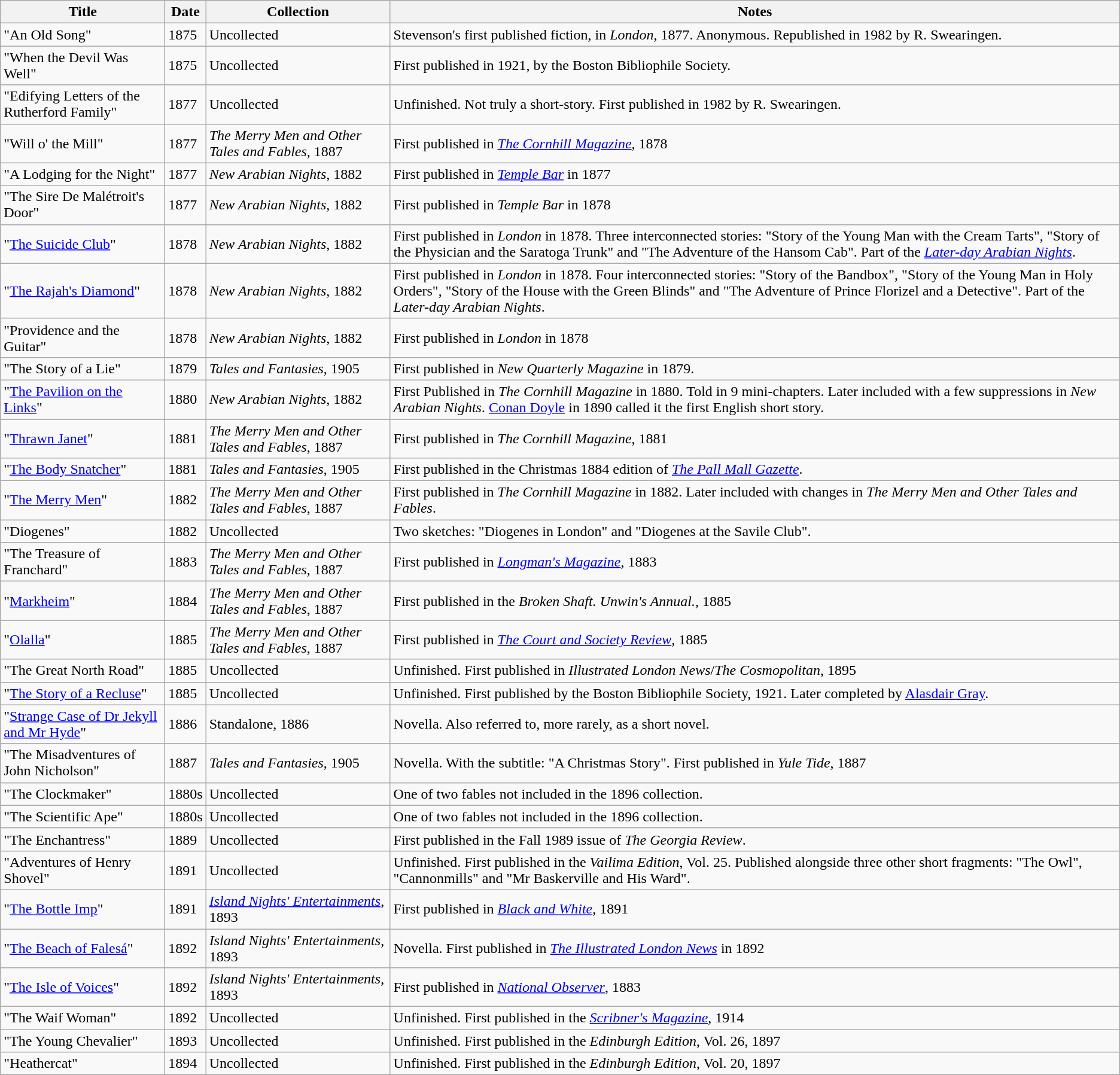<table class="wikitable sortable" class="wikitable sortable">
<tr>
<th>Title</th>
<th>Date</th>
<th>Collection</th>
<th>Notes</th>
</tr>
<tr>
<td>"An Old Song"</td>
<td>1875</td>
<td>Uncollected</td>
<td>Stevenson's first published fiction, in <em>London</em>, 1877. Anonymous. Republished in 1982 by R. Swearingen.</td>
</tr>
<tr>
<td>"When the Devil Was Well"</td>
<td>1875</td>
<td>Uncollected</td>
<td>First published in 1921, by the Boston Bibliophile Society.</td>
</tr>
<tr>
<td>"Edifying Letters of the Rutherford Family"</td>
<td>1877</td>
<td>Uncollected</td>
<td>Unfinished. Not truly a short-story. First published in 1982 by R. Swearingen.</td>
</tr>
<tr>
<td>"Will o' the Mill"</td>
<td>1877</td>
<td><em>The Merry Men and Other Tales and Fables</em>, 1887</td>
<td>First published in <em><a href='#'>The Cornhill Magazine</a></em>, 1878</td>
</tr>
<tr>
<td>"A Lodging for the Night"</td>
<td>1877</td>
<td><em>New Arabian Nights</em>, 1882</td>
<td>First published in <em><a href='#'>Temple Bar</a></em> in 1877</td>
</tr>
<tr>
<td>"The Sire De Malétroit's Door"</td>
<td>1877</td>
<td><em>New Arabian Nights</em>, 1882</td>
<td>First published in <em>Temple Bar</em> in 1878</td>
</tr>
<tr>
<td>"<a href='#'>The Suicide Club</a>"</td>
<td>1878</td>
<td><em>New Arabian Nights</em>, 1882</td>
<td>First published in <em>London</em> in 1878. Three interconnected stories: "Story of the Young Man with the Cream Tarts", "Story of the Physician and the Saratoga Trunk" and "The Adventure of the Hansom Cab". Part of the <em><a href='#'>Later-day Arabian Nights</a></em>.</td>
</tr>
<tr>
<td>"<a href='#'>The Rajah's Diamond</a>"</td>
<td>1878</td>
<td><em>New Arabian Nights</em>, 1882</td>
<td>First published in <em>London</em> in 1878. Four interconnected stories: "Story of the Bandbox", "Story of the Young Man in Holy Orders", "Story of the House with the Green Blinds" and "The Adventure of Prince Florizel and a Detective". Part of the <em>Later-day Arabian Nights</em>.</td>
</tr>
<tr>
<td>"Providence and the Guitar"</td>
<td>1878</td>
<td><em>New Arabian Nights</em>, 1882</td>
<td>First published in <em>London</em> in 1878</td>
</tr>
<tr>
<td>"The Story of a Lie"</td>
<td>1879</td>
<td><em>Tales and Fantasies</em>, 1905</td>
<td>First published in <em>New Quarterly Magazine</em> in 1879.</td>
</tr>
<tr>
<td>"<a href='#'>The Pavilion on the Links</a>"</td>
<td>1880</td>
<td><em>New Arabian Nights</em>, 1882</td>
<td>First Published in <em>The Cornhill Magazine</em> in 1880. Told in 9 mini-chapters. Later included with a few suppressions in <em>New Arabian Nights</em>. <a href='#'>Conan Doyle</a> in 1890 called it the first English short story.</td>
</tr>
<tr>
<td>"<a href='#'>Thrawn Janet</a>"</td>
<td>1881</td>
<td><em>The Merry Men and Other Tales and Fables</em>, 1887</td>
<td>First published in <em>The Cornhill Magazine</em>, 1881</td>
</tr>
<tr>
<td>"<a href='#'>The Body Snatcher</a>"</td>
<td>1881</td>
<td><em>Tales and Fantasies</em>, 1905</td>
<td>First published in the Christmas 1884 edition of <em><a href='#'>The Pall Mall Gazette</a></em>.</td>
</tr>
<tr>
<td>"<a href='#'>The Merry Men</a>"</td>
<td>1882</td>
<td><em>The Merry Men and Other Tales and Fables</em>, 1887</td>
<td>First published in <em>The Cornhill Magazine</em> in 1882. Later included with changes in <em>The Merry Men and Other Tales and Fables</em>.</td>
</tr>
<tr>
<td>"Diogenes"</td>
<td>1882</td>
<td>Uncollected</td>
<td>Two sketches: "Diogenes in London" and "Diogenes at the Savile Club".</td>
</tr>
<tr>
<td>"The Treasure of Franchard"</td>
<td>1883</td>
<td><em>The Merry Men and Other Tales and Fables</em>, 1887</td>
<td>First published in <em><a href='#'>Longman's Magazine</a></em>, 1883</td>
</tr>
<tr>
<td>"<a href='#'>Markheim</a>"</td>
<td>1884</td>
<td><em>The Merry Men and Other Tales and Fables</em>, 1887</td>
<td>First published in the <em>Broken Shaft. Unwin's Annual.</em>, 1885</td>
</tr>
<tr>
<td>"<a href='#'>Olalla</a>"</td>
<td>1885</td>
<td><em>The Merry Men and Other Tales and Fables</em>, 1887</td>
<td>First published in <em><a href='#'>The Court and Society Review</a></em>, 1885</td>
</tr>
<tr>
<td>"The Great North Road"</td>
<td>1885</td>
<td>Uncollected</td>
<td>Unfinished. First published in <em>Illustrated London News</em>/<em>The Cosmopolitan</em>, 1895</td>
</tr>
<tr>
<td>"<a href='#'>The Story of a Recluse</a>"</td>
<td>1885</td>
<td>Uncollected</td>
<td>Unfinished. First published by the Boston Bibliophile Society, 1921. Later completed by <a href='#'>Alasdair Gray</a>.</td>
</tr>
<tr>
<td>"<a href='#'>Strange Case of Dr Jekyll and Mr Hyde</a>"</td>
<td>1886</td>
<td>Standalone, 1886</td>
<td>Novella. Also referred to, more rarely, as a short novel.</td>
</tr>
<tr>
<td>"The Misadventures of John Nicholson"</td>
<td>1887</td>
<td><em>Tales and Fantasies</em>, 1905</td>
<td>Novella. With the subtitle: "A Christmas Story". First published in <em>Yule Tide</em>, 1887</td>
</tr>
<tr>
<td>"The Clockmaker"</td>
<td>1880s</td>
<td>Uncollected</td>
<td>One of two fables not included in the 1896 collection.</td>
</tr>
<tr>
<td>"The Scientific Ape"</td>
<td>1880s</td>
<td>Uncollected</td>
<td>One of two fables not included in the 1896 collection.</td>
</tr>
<tr>
<td>"The Enchantress"</td>
<td>1889</td>
<td>Uncollected</td>
<td>First published in the Fall 1989 issue of <em>The Georgia Review</em>.</td>
</tr>
<tr>
<td>"Adventures of Henry Shovel"</td>
<td>1891</td>
<td>Uncollected</td>
<td>Unfinished. First published in the <em>Vailima Edition</em>, Vol. 25. Published alongside three other short fragments: "The Owl", "Cannonmills" and "Mr Baskerville and His Ward".</td>
</tr>
<tr>
<td>"<a href='#'>The Bottle Imp</a>"</td>
<td>1891</td>
<td><em><a href='#'>Island Nights' Entertainments</a></em>, 1893</td>
<td>First published in <em><a href='#'>Black and White</a></em>, 1891</td>
</tr>
<tr>
<td>"<a href='#'>The Beach of Falesá</a>"</td>
<td>1892</td>
<td><em>Island Nights' Entertainments</em>, 1893</td>
<td>Novella. First published in <em><a href='#'>The Illustrated London News</a></em> in 1892</td>
</tr>
<tr>
<td>"<a href='#'>The Isle of Voices</a>"</td>
<td>1892</td>
<td><em>Island Nights' Entertainments</em>, 1893</td>
<td>First published in <em><a href='#'>National Observer</a></em>, 1883</td>
</tr>
<tr>
<td>"The Waif Woman"</td>
<td>1892</td>
<td>Uncollected</td>
<td>Unfinished. First published in the <em><a href='#'>Scribner's Magazine</a></em>, 1914</td>
</tr>
<tr>
<td>"The Young Chevalier"</td>
<td>1893</td>
<td>Uncollected</td>
<td>Unfinished. First published in the <em>Edinburgh Edition</em>, Vol. 26, 1897</td>
</tr>
<tr>
<td>"Heathercat"</td>
<td>1894</td>
<td>Uncollected</td>
<td>Unfinished. First published in the <em>Edinburgh Edition</em>, Vol. 20, 1897</td>
</tr>
</table>
